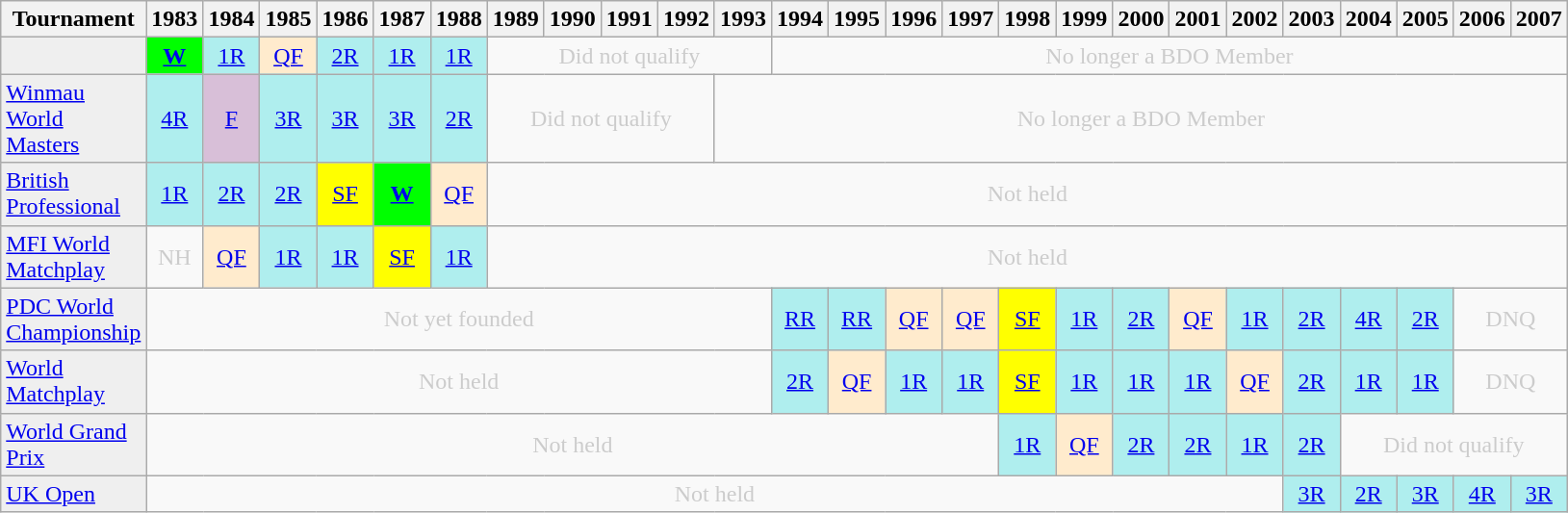<table class="wikitable" style="width:75%; margin:0">
<tr>
<th>Tournament</th>
<th>1983</th>
<th>1984</th>
<th>1985</th>
<th>1986</th>
<th>1987</th>
<th>1988</th>
<th>1989</th>
<th>1990</th>
<th>1991</th>
<th>1992</th>
<th>1993</th>
<th>1994</th>
<th>1995</th>
<th>1996</th>
<th>1997</th>
<th>1998</th>
<th>1999</th>
<th>2000</th>
<th>2001</th>
<th>2002</th>
<th>2003</th>
<th>2004</th>
<th>2005</th>
<th>2006</th>
<th>2007</th>
</tr>
<tr>
<td style="background:#efefef;"></td>
<td style="text-align:center; background:lime;"><strong><a href='#'>W</a></strong></td>
<td style="text-align:center; background:#afeeee;"><a href='#'>1R</a></td>
<td style="text-align:center; background:#ffebcd;"><a href='#'>QF</a></td>
<td style="text-align:center; background:#afeeee;"><a href='#'>2R</a></td>
<td style="text-align:center; background:#afeeee;"><a href='#'>1R</a></td>
<td style="text-align:center; background:#afeeee;"><a href='#'>1R</a></td>
<td colspan="5" style="text-align:center; color:#ccc;">Did not qualify</td>
<td colspan="14" style="text-align:center; color:#ccc;">No longer a BDO Member</td>
</tr>
<tr>
<td style="background:#efefef;"><a href='#'>Winmau World Masters</a></td>
<td style="text-align:center; background:#afeeee;"><a href='#'>4R</a></td>
<td style="text-align:center; background:thistle;"><a href='#'>F</a></td>
<td style="text-align:center; background:#afeeee;"><a href='#'>3R</a></td>
<td style="text-align:center; background:#afeeee;"><a href='#'>3R</a></td>
<td style="text-align:center; background:#afeeee;"><a href='#'>3R</a></td>
<td style="text-align:center; background:#afeeee;"><a href='#'>2R</a></td>
<td colspan="4" style="text-align:center; color:#ccc;">Did not qualify</td>
<td colspan="15" style="text-align:center; color:#ccc;">No longer a BDO Member</td>
</tr>
<tr>
<td style="background:#efefef;"><a href='#'>British Professional</a></td>
<td style="text-align:center; background:#afeeee;"><a href='#'>1R</a></td>
<td style="text-align:center; background:#afeeee;"><a href='#'>2R</a></td>
<td style="text-align:center; background:#afeeee;"><a href='#'>2R</a></td>
<td style="text-align:center; background:yellow;"><a href='#'>SF</a></td>
<td style="text-align:center; background:lime;"><strong><a href='#'>W</a></strong></td>
<td style="text-align:center; background:#ffebcd;"><a href='#'>QF</a></td>
<td colspan="19" style="text-align:center; color:#ccc;">Not held</td>
</tr>
<tr>
<td style="background:#efefef;"><a href='#'>MFI World Matchplay</a></td>
<td style="text-align:center; color:#ccc;">NH</td>
<td style="text-align:center; background:#ffebcd;"><a href='#'>QF</a></td>
<td style="text-align:center; background:#afeeee;"><a href='#'>1R</a></td>
<td style="text-align:center; background:#afeeee;"><a href='#'>1R</a></td>
<td style="text-align:center; background:yellow;"><a href='#'>SF</a></td>
<td style="text-align:center; background:#afeeee;"><a href='#'>1R</a></td>
<td colspan="19" style="text-align:center; color:#ccc;">Not held</td>
</tr>
<tr>
<td style="background:#efefef;"><a href='#'>PDC World Championship</a></td>
<td colspan="11" style="text-align:center; color:#ccc;">Not yet founded</td>
<td style="text-align:center; background:#afeeee;"><a href='#'>RR</a></td>
<td style="text-align:center; background:#afeeee;"><a href='#'>RR</a></td>
<td style="text-align:center; background:#ffebcd;"><a href='#'>QF</a></td>
<td style="text-align:center; background:#ffebcd;"><a href='#'>QF</a></td>
<td style="text-align:center; background:yellow;"><a href='#'>SF</a></td>
<td style="text-align:center; background:#afeeee;"><a href='#'>1R</a></td>
<td style="text-align:center; background:#afeeee;"><a href='#'>2R</a></td>
<td style="text-align:center; background:#ffebcd;"><a href='#'>QF</a></td>
<td style="text-align:center; background:#afeeee;"><a href='#'>1R</a></td>
<td style="text-align:center; background:#afeeee;"><a href='#'>2R</a></td>
<td style="text-align:center; background:#afeeee;"><a href='#'>4R</a></td>
<td style="text-align:center; background:#afeeee;"><a href='#'>2R</a></td>
<td colspan="2" style="text-align:center; color:#ccc;">DNQ</td>
</tr>
<tr>
<td style="background:#efefef;"><a href='#'>World Matchplay</a></td>
<td colspan="11" style="text-align:center; color:#ccc;">Not held</td>
<td style="text-align:center; background:#afeeee;"><a href='#'>2R</a></td>
<td style="text-align:center; background:#ffebcd;"><a href='#'>QF</a></td>
<td style="text-align:center; background:#afeeee;"><a href='#'>1R</a></td>
<td style="text-align:center; background:#afeeee;"><a href='#'>1R</a></td>
<td style="text-align:center; background:yellow;"><a href='#'>SF</a></td>
<td style="text-align:center; background:#afeeee;"><a href='#'>1R</a></td>
<td style="text-align:center; background:#afeeee;"><a href='#'>1R</a></td>
<td style="text-align:center; background:#afeeee;"><a href='#'>1R</a></td>
<td style="text-align:center; background:#ffebcd;"><a href='#'>QF</a></td>
<td style="text-align:center; background:#afeeee;"><a href='#'>2R</a></td>
<td style="text-align:center; background:#afeeee;"><a href='#'>1R</a></td>
<td style="text-align:center; background:#afeeee;"><a href='#'>1R</a></td>
<td colspan="2" style="text-align:center; color:#ccc;">DNQ</td>
</tr>
<tr>
<td style="background:#efefef;"><a href='#'>World Grand Prix</a></td>
<td colspan="15" style="text-align:center; color:#ccc;">Not held</td>
<td style="text-align:center; background:#afeeee;"><a href='#'>1R</a></td>
<td style="text-align:center; background:#ffebcd;"><a href='#'>QF</a></td>
<td style="text-align:center; background:#afeeee;"><a href='#'>2R</a></td>
<td style="text-align:center; background:#afeeee;"><a href='#'>2R</a></td>
<td style="text-align:center; background:#afeeee;"><a href='#'>1R</a></td>
<td style="text-align:center; background:#afeeee;"><a href='#'>2R</a></td>
<td colspan="4" style="text-align:center; color:#ccc;">Did not qualify</td>
</tr>
<tr>
<td style="background:#efefef;"><a href='#'>UK Open</a></td>
<td colspan="20" style="text-align:center; color:#ccc;">Not held</td>
<td style="text-align:center; background:#afeeee;"><a href='#'>3R</a></td>
<td style="text-align:center; background:#afeeee;"><a href='#'>2R</a></td>
<td style="text-align:center; background:#afeeee;"><a href='#'>3R</a></td>
<td style="text-align:center; background:#afeeee;"><a href='#'>4R</a></td>
<td style="text-align:center; background:#afeeee;"><a href='#'>3R</a></td>
</tr>
</table>
